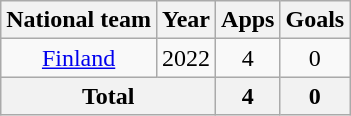<table class=wikitable style=text-align:center>
<tr>
<th>National team</th>
<th>Year</th>
<th>Apps</th>
<th>Goals</th>
</tr>
<tr>
<td><a href='#'>Finland</a></td>
<td>2022</td>
<td>4</td>
<td>0</td>
</tr>
<tr>
<th colspan="2">Total</th>
<th>4</th>
<th>0</th>
</tr>
</table>
